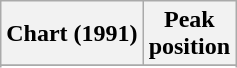<table class="wikitable plainrowheaders sortable" style="text-align:center;">
<tr>
<th>Chart (1991)</th>
<th>Peak<br>position</th>
</tr>
<tr>
</tr>
<tr>
</tr>
</table>
